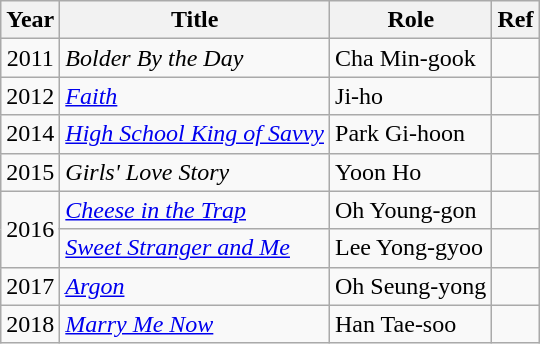<table class="wikitable">
<tr>
<th>Year</th>
<th>Title</th>
<th>Role</th>
<th>Ref</th>
</tr>
<tr>
<td style="text-align:center;">2011</td>
<td><em>Bolder By the Day</em></td>
<td>Cha Min-gook</td>
<td></td>
</tr>
<tr>
<td style="text-align:center;">2012</td>
<td><em><a href='#'>Faith</a></em></td>
<td>Ji-ho</td>
<td></td>
</tr>
<tr>
<td style="text-align:center;">2014</td>
<td><em><a href='#'>High School King of Savvy</a></em></td>
<td>Park Gi-hoon</td>
<td></td>
</tr>
<tr>
<td style="text-align:center;">2015</td>
<td><em>Girls' Love Story</em></td>
<td>Yoon Ho</td>
<td></td>
</tr>
<tr>
<td rowspan="2" style="text-align:center;">2016</td>
<td><em><a href='#'>Cheese in the Trap</a></em></td>
<td>Oh Young-gon</td>
<td></td>
</tr>
<tr>
<td><em><a href='#'>Sweet Stranger and Me</a></em></td>
<td>Lee Yong-gyoo</td>
<td></td>
</tr>
<tr>
<td style="text-align:center;">2017</td>
<td><em><a href='#'>Argon</a></em></td>
<td>Oh Seung-yong</td>
<td></td>
</tr>
<tr>
<td style="text-align:center;">2018</td>
<td><em><a href='#'>Marry Me Now</a></em></td>
<td>Han Tae-soo</td>
</tr>
</table>
